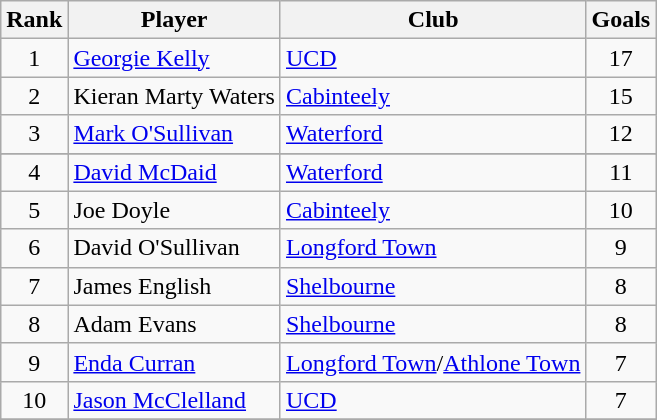<table class="wikitable" style="text-align:center">
<tr>
<th>Rank</th>
<th>Player</th>
<th>Club</th>
<th>Goals</th>
</tr>
<tr extratime.com/topscorers/2026/101/first-division>
<td>1</td>
<td align="left"> <a href='#'>Georgie Kelly</a></td>
<td align="left"><a href='#'>UCD</a></td>
<td>17</td>
</tr>
<tr>
<td>2</td>
<td align="left"> Kieran Marty Waters</td>
<td align="left"><a href='#'>Cabinteely</a></td>
<td>15</td>
</tr>
<tr>
<td>3</td>
<td align="left"> <a href='#'>Mark O'Sullivan</a></td>
<td align="left"><a href='#'>Waterford</a></td>
<td>12</td>
</tr>
<tr>
</tr>
<tr>
<td>4</td>
<td align="left"> <a href='#'>David McDaid</a></td>
<td align="left"><a href='#'>Waterford</a></td>
<td>11</td>
</tr>
<tr>
<td>5</td>
<td align="left"> Joe Doyle</td>
<td align="left"><a href='#'>Cabinteely</a></td>
<td>10</td>
</tr>
<tr>
<td>6</td>
<td align="left"> David O'Sullivan</td>
<td align="left"><a href='#'>Longford Town</a></td>
<td>9</td>
</tr>
<tr>
<td>7</td>
<td align="left"> James English</td>
<td align="left"><a href='#'>Shelbourne</a></td>
<td>8</td>
</tr>
<tr>
<td>8</td>
<td align="left"> Adam Evans</td>
<td align="left"><a href='#'>Shelbourne</a></td>
<td>8</td>
</tr>
<tr>
<td>9</td>
<td align="left"> <a href='#'>Enda Curran</a></td>
<td align="left"><a href='#'>Longford Town</a>/<a href='#'>Athlone Town</a></td>
<td>7</td>
</tr>
<tr>
<td>10</td>
<td align="left"> <a href='#'>Jason McClelland</a></td>
<td align="left"><a href='#'>UCD</a></td>
<td>7</td>
</tr>
<tr>
</tr>
</table>
